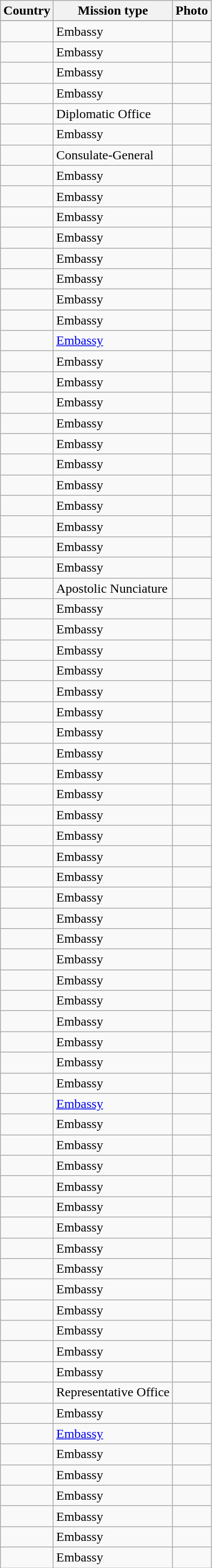<table class="wikitable sortable">
<tr valign="middle">
<th>Country</th>
<th>Mission type</th>
<th>Photo</th>
</tr>
<tr style="font-weight:bold; background-color: #DDDDDD">
</tr>
<tr>
<td></td>
<td>Embassy</td>
<td></td>
</tr>
<tr>
<td></td>
<td>Embassy</td>
<td></td>
</tr>
<tr>
<td></td>
<td>Embassy</td>
<td></td>
</tr>
<tr>
<td></td>
<td>Embassy</td>
<td></td>
</tr>
<tr>
<td></td>
<td>Diplomatic Office</td>
<td></td>
</tr>
<tr>
<td></td>
<td>Embassy</td>
<td></td>
</tr>
<tr>
<td></td>
<td>Consulate-General</td>
<td></td>
</tr>
<tr>
<td></td>
<td>Embassy</td>
<td></td>
</tr>
<tr>
<td></td>
<td>Embassy</td>
<td></td>
</tr>
<tr>
<td></td>
<td>Embassy</td>
<td></td>
</tr>
<tr>
<td></td>
<td>Embassy</td>
<td></td>
</tr>
<tr>
<td></td>
<td>Embassy</td>
<td></td>
</tr>
<tr>
<td></td>
<td>Embassy</td>
<td></td>
</tr>
<tr>
<td></td>
<td>Embassy</td>
<td></td>
</tr>
<tr>
<td></td>
<td>Embassy</td>
<td></td>
</tr>
<tr>
<td></td>
<td><a href='#'>Embassy</a></td>
<td></td>
</tr>
<tr>
<td></td>
<td>Embassy</td>
<td></td>
</tr>
<tr>
<td></td>
<td>Embassy</td>
<td></td>
</tr>
<tr>
<td></td>
<td>Embassy</td>
<td></td>
</tr>
<tr>
<td></td>
<td>Embassy</td>
<td></td>
</tr>
<tr>
<td></td>
<td>Embassy</td>
<td></td>
</tr>
<tr>
<td></td>
<td>Embassy</td>
<td></td>
</tr>
<tr>
<td></td>
<td>Embassy</td>
<td></td>
</tr>
<tr>
<td></td>
<td>Embassy</td>
<td></td>
</tr>
<tr>
<td></td>
<td>Embassy</td>
<td></td>
</tr>
<tr>
<td></td>
<td>Embassy</td>
<td></td>
</tr>
<tr>
<td></td>
<td>Embassy</td>
<td></td>
</tr>
<tr>
<td></td>
<td>Apostolic Nunciature</td>
<td></td>
</tr>
<tr>
<td></td>
<td>Embassy</td>
<td></td>
</tr>
<tr>
<td></td>
<td>Embassy</td>
<td></td>
</tr>
<tr>
<td></td>
<td>Embassy</td>
<td></td>
</tr>
<tr>
<td></td>
<td>Embassy</td>
<td></td>
</tr>
<tr>
<td></td>
<td>Embassy</td>
<td></td>
</tr>
<tr>
<td></td>
<td>Embassy</td>
<td></td>
</tr>
<tr>
<td></td>
<td>Embassy</td>
<td></td>
</tr>
<tr>
<td></td>
<td>Embassy</td>
<td></td>
</tr>
<tr>
<td></td>
<td>Embassy</td>
<td></td>
</tr>
<tr>
<td></td>
<td>Embassy</td>
<td></td>
</tr>
<tr>
<td></td>
<td>Embassy</td>
<td></td>
</tr>
<tr>
<td></td>
<td>Embassy</td>
<td></td>
</tr>
<tr>
<td></td>
<td>Embassy</td>
<td></td>
</tr>
<tr>
<td></td>
<td>Embassy</td>
<td></td>
</tr>
<tr>
<td></td>
<td>Embassy</td>
<td></td>
</tr>
<tr>
<td></td>
<td>Embassy</td>
<td></td>
</tr>
<tr>
<td></td>
<td>Embassy</td>
<td></td>
</tr>
<tr>
<td></td>
<td>Embassy</td>
<td></td>
</tr>
<tr>
<td></td>
<td>Embassy</td>
<td></td>
</tr>
<tr>
<td></td>
<td>Embassy</td>
<td></td>
</tr>
<tr>
<td></td>
<td>Embassy</td>
<td></td>
</tr>
<tr>
<td></td>
<td>Embassy</td>
<td></td>
</tr>
<tr>
<td></td>
<td>Embassy</td>
<td></td>
</tr>
<tr>
<td></td>
<td>Embassy</td>
<td></td>
</tr>
<tr>
<td></td>
<td><a href='#'>Embassy</a></td>
<td></td>
</tr>
<tr>
<td></td>
<td>Embassy</td>
<td></td>
</tr>
<tr>
<td></td>
<td>Embassy</td>
<td></td>
</tr>
<tr>
<td></td>
<td>Embassy</td>
<td></td>
</tr>
<tr>
<td></td>
<td>Embassy</td>
<td></td>
</tr>
<tr>
<td></td>
<td>Embassy</td>
<td></td>
</tr>
<tr>
<td></td>
<td>Embassy</td>
<td></td>
</tr>
<tr>
<td></td>
<td>Embassy</td>
<td></td>
</tr>
<tr>
<td></td>
<td>Embassy</td>
<td></td>
</tr>
<tr>
<td></td>
<td>Embassy</td>
<td></td>
</tr>
<tr>
<td></td>
<td>Embassy</td>
<td></td>
</tr>
<tr>
<td></td>
<td>Embassy</td>
<td></td>
</tr>
<tr>
<td></td>
<td>Embassy</td>
<td></td>
</tr>
<tr>
<td></td>
<td>Embassy</td>
<td></td>
</tr>
<tr>
<td></td>
<td>Representative Office</td>
<td></td>
</tr>
<tr>
<td></td>
<td>Embassy</td>
<td></td>
</tr>
<tr>
<td></td>
<td><a href='#'>Embassy</a></td>
<td></td>
</tr>
<tr>
<td></td>
<td>Embassy</td>
<td></td>
</tr>
<tr>
<td></td>
<td>Embassy</td>
<td></td>
</tr>
<tr>
<td></td>
<td>Embassy</td>
<td></td>
</tr>
<tr>
<td></td>
<td>Embassy</td>
<td></td>
</tr>
<tr>
<td></td>
<td>Embassy</td>
<td></td>
</tr>
<tr>
<td></td>
<td>Embassy</td>
<td></td>
</tr>
</table>
